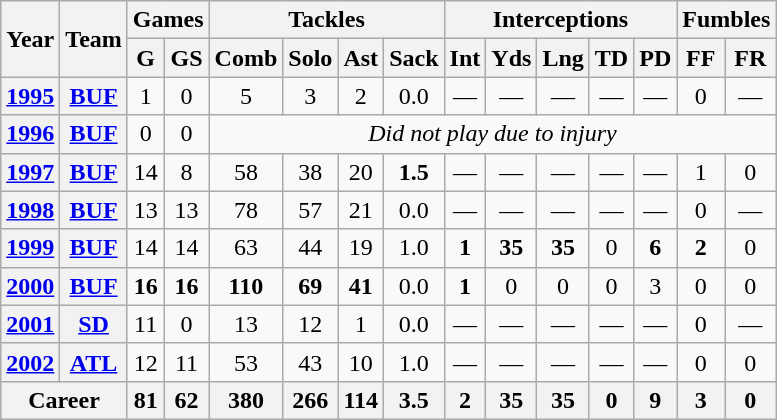<table class= "wikitable" style="text-align: center;">
<tr>
<th rowspan="2">Year</th>
<th rowspan="2">Team</th>
<th colspan="2">Games</th>
<th colspan="4">Tackles</th>
<th colspan="5">Interceptions</th>
<th colspan="2">Fumbles</th>
</tr>
<tr>
<th>G</th>
<th>GS</th>
<th>Comb</th>
<th>Solo</th>
<th>Ast</th>
<th>Sack</th>
<th>Int</th>
<th>Yds</th>
<th>Lng</th>
<th>TD</th>
<th>PD</th>
<th>FF</th>
<th>FR</th>
</tr>
<tr>
<th><a href='#'>1995</a></th>
<th><a href='#'>BUF</a></th>
<td>1</td>
<td>0</td>
<td>5</td>
<td>3</td>
<td>2</td>
<td>0.0</td>
<td>—</td>
<td>—</td>
<td>—</td>
<td>—</td>
<td>—</td>
<td>0</td>
<td>—</td>
</tr>
<tr>
<th><a href='#'>1996</a></th>
<th><a href='#'>BUF</a></th>
<td>0</td>
<td>0</td>
<td colspan="11"><em>Did not play due to injury</em></td>
</tr>
<tr>
<th><a href='#'>1997</a></th>
<th><a href='#'>BUF</a></th>
<td>14</td>
<td>8</td>
<td>58</td>
<td>38</td>
<td>20</td>
<td><strong>1.5</strong></td>
<td>—</td>
<td>—</td>
<td>—</td>
<td>—</td>
<td>—</td>
<td>1</td>
<td>0</td>
</tr>
<tr>
<th><a href='#'>1998</a></th>
<th><a href='#'>BUF</a></th>
<td>13</td>
<td>13</td>
<td>78</td>
<td>57</td>
<td>21</td>
<td>0.0</td>
<td>—</td>
<td>—</td>
<td>—</td>
<td>—</td>
<td>—</td>
<td>0</td>
<td>—</td>
</tr>
<tr>
<th><a href='#'>1999</a></th>
<th><a href='#'>BUF</a></th>
<td>14</td>
<td>14</td>
<td>63</td>
<td>44</td>
<td>19</td>
<td>1.0</td>
<td><strong>1</strong></td>
<td><strong>35</strong></td>
<td><strong>35</strong></td>
<td>0</td>
<td><strong>6</strong></td>
<td><strong>2</strong></td>
<td>0</td>
</tr>
<tr>
<th><a href='#'>2000</a></th>
<th><a href='#'>BUF</a></th>
<td><strong>16</strong></td>
<td><strong>16</strong></td>
<td><strong>110</strong></td>
<td><strong>69</strong></td>
<td><strong>41</strong></td>
<td>0.0</td>
<td><strong>1</strong></td>
<td>0</td>
<td>0</td>
<td>0</td>
<td>3</td>
<td>0</td>
<td>0</td>
</tr>
<tr>
<th><a href='#'>2001</a></th>
<th><a href='#'>SD</a></th>
<td>11</td>
<td>0</td>
<td>13</td>
<td>12</td>
<td>1</td>
<td>0.0</td>
<td>—</td>
<td>—</td>
<td>—</td>
<td>—</td>
<td>—</td>
<td>0</td>
<td>—</td>
</tr>
<tr>
<th><a href='#'>2002</a></th>
<th><a href='#'>ATL</a></th>
<td>12</td>
<td>11</td>
<td>53</td>
<td>43</td>
<td>10</td>
<td>1.0</td>
<td>—</td>
<td>—</td>
<td>—</td>
<td>—</td>
<td>—</td>
<td>0</td>
<td>0</td>
</tr>
<tr>
<th colspan="2">Career</th>
<th>81</th>
<th>62</th>
<th>380</th>
<th>266</th>
<th>114</th>
<th>3.5</th>
<th>2</th>
<th>35</th>
<th>35</th>
<th>0</th>
<th>9</th>
<th>3</th>
<th>0</th>
</tr>
</table>
